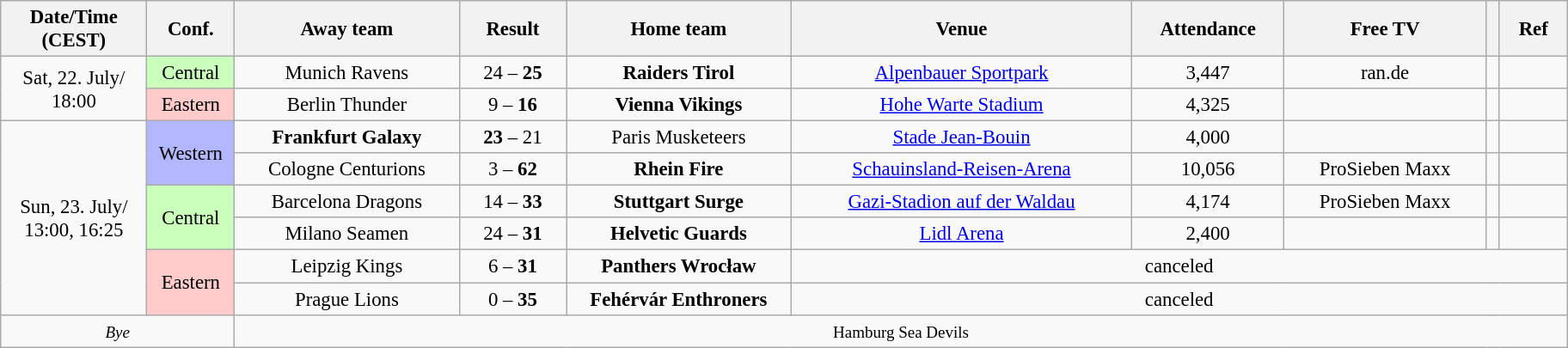<table class="mw-collapsible wikitable" style="font-size:95%; text-align:center; width:80em">
<tr>
<th style="width:7em;">Date/Time (CEST)</th>
<th style="width:4em;">Conf.</th>
<th style="width:11em;">Away team</th>
<th style="width:5em;">Result</th>
<th style="width:11em;">Home team</th>
<th>Venue</th>
<th>Attendance</th>
<th>Free TV</th>
<th></th>
<th style="width:3em;">Ref</th>
</tr>
<tr>
<td rowspan="2">Sat, 22. July/<br>18:00</td>
<td style="background:#CBFFBC">Central</td>
<td>Munich Ravens</td>
<td>24 – <strong>25</strong></td>
<td><strong>Raiders Tirol</strong></td>
<td><a href='#'>Alpenbauer Sportpark</a></td>
<td>3,447</td>
<td>ran.de</td>
<td></td>
<td></td>
</tr>
<tr>
<td style="background:#FFCBCB">Eastern</td>
<td>Berlin Thunder</td>
<td>9 – <strong>16</strong></td>
<td><strong>Vienna Vikings</strong></td>
<td><a href='#'>Hohe Warte Stadium</a></td>
<td>4,325</td>
<td></td>
<td></td>
<td></td>
</tr>
<tr>
<td rowspan="6">Sun, 23. July/<br>13:00, 16:25</td>
<td rowspan="2" style="background:#B3B7FF">Western</td>
<td><strong>Frankfurt Galaxy</strong></td>
<td><strong>23</strong> – 21</td>
<td>Paris Musketeers</td>
<td><a href='#'>Stade Jean-Bouin</a></td>
<td>4,000</td>
<td></td>
<td></td>
<td></td>
</tr>
<tr>
<td>Cologne Centurions</td>
<td>3 – <strong>62</strong></td>
<td><strong>Rhein Fire</strong></td>
<td><a href='#'>Schauinsland-Reisen-Arena</a></td>
<td>10,056</td>
<td>ProSieben Maxx</td>
<td></td>
<td></td>
</tr>
<tr>
<td rowspan="2" style="background:#CBFFBC">Central</td>
<td>Barcelona Dragons</td>
<td>14 – <strong>33</strong></td>
<td><strong>Stuttgart Surge</strong></td>
<td><a href='#'>Gazi-Stadion auf der Waldau</a></td>
<td>4,174</td>
<td>ProSieben Maxx</td>
<td></td>
<td></td>
</tr>
<tr>
<td>Milano Seamen</td>
<td>24 – <strong>31</strong></td>
<td><strong>Helvetic Guards</strong></td>
<td><a href='#'>Lidl Arena</a></td>
<td>2,400</td>
<td></td>
<td></td>
<td></td>
</tr>
<tr>
<td rowspan="2" style="background:#FFCBCB">Eastern</td>
<td>Leipzig Kings</td>
<td>6 – <strong>31</strong></td>
<td><strong>Panthers Wrocław</strong></td>
<td colspan="5">canceled</td>
</tr>
<tr>
<td>Prague Lions</td>
<td>0 – <strong>35</strong></td>
<td><strong>Fehérvár Enthroners</strong></td>
<td colspan="5">canceled</td>
</tr>
<tr>
<td colspan="2"><em><small>Bye</small></em></td>
<td colspan="8"><small>Hamburg Sea Devils</small></td>
</tr>
</table>
